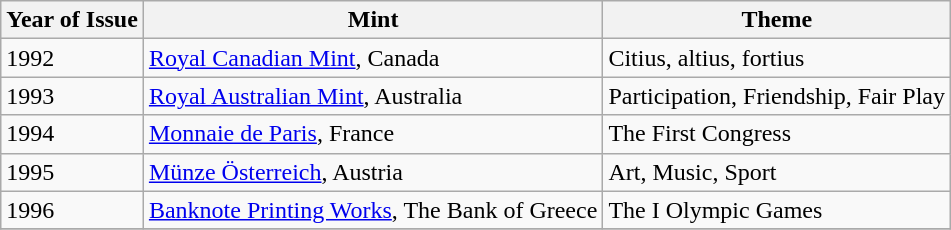<table class="wikitable">
<tr>
<th>Year of Issue</th>
<th>Mint</th>
<th>Theme</th>
</tr>
<tr>
<td>1992</td>
<td><a href='#'>Royal Canadian Mint</a>, Canada</td>
<td>Citius, altius, fortius</td>
</tr>
<tr>
<td>1993</td>
<td><a href='#'>Royal Australian Mint</a>, Australia</td>
<td>Participation, Friendship, Fair Play</td>
</tr>
<tr>
<td>1994</td>
<td><a href='#'>Monnaie de Paris</a>, France</td>
<td>The First Congress</td>
</tr>
<tr>
<td>1995</td>
<td><a href='#'>Münze Österreich</a>, Austria</td>
<td>Art, Music, Sport</td>
</tr>
<tr>
<td>1996</td>
<td><a href='#'>Banknote Printing Works</a>, The Bank of Greece</td>
<td>The I Olympic Games</td>
</tr>
<tr>
</tr>
</table>
